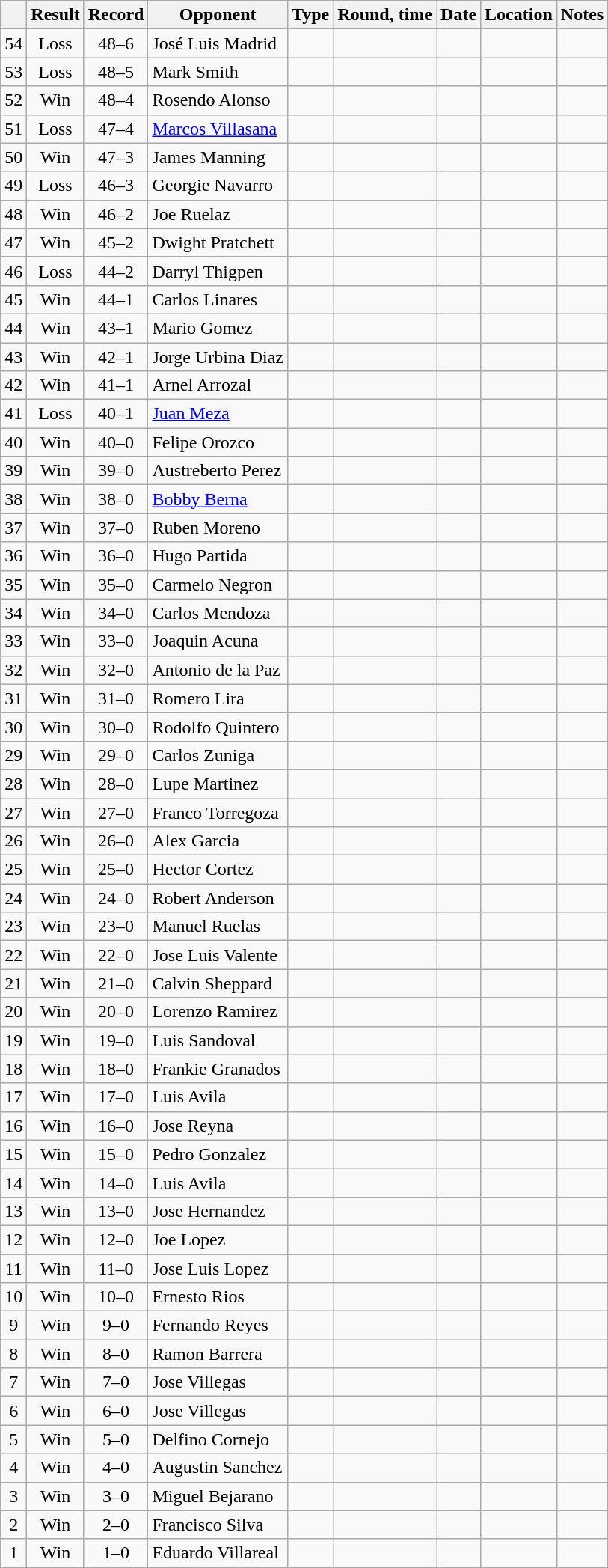<table class=wikitable style=text-align:center>
<tr>
<th></th>
<th>Result</th>
<th>Record</th>
<th>Opponent</th>
<th>Type</th>
<th>Round, time</th>
<th>Date</th>
<th>Location</th>
<th>Notes</th>
</tr>
<tr>
<td>54</td>
<td>Loss</td>
<td>48–6</td>
<td align=left>José Luis Madrid</td>
<td></td>
<td></td>
<td></td>
<td align=left></td>
<td align=left></td>
</tr>
<tr>
<td>53</td>
<td>Loss</td>
<td>48–5</td>
<td align=left>Mark Smith</td>
<td></td>
<td></td>
<td></td>
<td align=left></td>
<td align=left></td>
</tr>
<tr>
<td>52</td>
<td>Win</td>
<td>48–4</td>
<td align=left>Rosendo Alonso</td>
<td></td>
<td></td>
<td></td>
<td align=left></td>
<td align=left></td>
</tr>
<tr>
<td>51</td>
<td>Loss</td>
<td>47–4</td>
<td align=left><a href='#'>Marcos Villasana</a></td>
<td></td>
<td></td>
<td></td>
<td align=left></td>
<td align=left></td>
</tr>
<tr>
<td>50</td>
<td>Win</td>
<td>47–3</td>
<td align=left>James Manning</td>
<td></td>
<td></td>
<td></td>
<td align=left></td>
<td align=left></td>
</tr>
<tr>
<td>49</td>
<td>Loss</td>
<td>46–3</td>
<td align=left>Georgie Navarro</td>
<td></td>
<td></td>
<td></td>
<td align=left></td>
<td align=left></td>
</tr>
<tr>
<td>48</td>
<td>Win</td>
<td>46–2</td>
<td align=left>Joe Ruelaz</td>
<td></td>
<td></td>
<td></td>
<td align=left></td>
<td align=left></td>
</tr>
<tr>
<td>47</td>
<td>Win</td>
<td>45–2</td>
<td align=left>Dwight Pratchett</td>
<td></td>
<td></td>
<td></td>
<td align=left></td>
<td align=left></td>
</tr>
<tr>
<td>46</td>
<td>Loss</td>
<td>44–2</td>
<td align=left>Darryl Thigpen</td>
<td></td>
<td></td>
<td></td>
<td align=left></td>
<td align=left></td>
</tr>
<tr>
<td>45</td>
<td>Win</td>
<td>44–1</td>
<td align=left>Carlos Linares</td>
<td></td>
<td></td>
<td></td>
<td align=left></td>
<td align=left></td>
</tr>
<tr>
<td>44</td>
<td>Win</td>
<td>43–1</td>
<td align=left>Mario Gomez</td>
<td></td>
<td></td>
<td></td>
<td align=left></td>
<td align=left></td>
</tr>
<tr>
<td>43</td>
<td>Win</td>
<td>42–1</td>
<td align=left>Jorge Urbina Diaz</td>
<td></td>
<td></td>
<td></td>
<td align=left></td>
<td align=left></td>
</tr>
<tr>
<td>42</td>
<td>Win</td>
<td>41–1</td>
<td align=left>Arnel Arrozal</td>
<td></td>
<td></td>
<td></td>
<td align=left></td>
<td align=left></td>
</tr>
<tr>
<td>41</td>
<td>Loss</td>
<td>40–1</td>
<td align=left><a href='#'>Juan Meza</a></td>
<td></td>
<td></td>
<td></td>
<td align=left></td>
<td align=left></td>
</tr>
<tr>
<td>40</td>
<td>Win</td>
<td>40–0</td>
<td align=left>Felipe Orozco</td>
<td></td>
<td></td>
<td></td>
<td align=left></td>
<td align=left></td>
</tr>
<tr>
<td>39</td>
<td>Win</td>
<td>39–0</td>
<td align=left>Austreberto Perez</td>
<td></td>
<td></td>
<td></td>
<td align=left></td>
<td align=left></td>
</tr>
<tr>
<td>38</td>
<td>Win</td>
<td>38–0</td>
<td align=left><a href='#'>Bobby Berna</a></td>
<td></td>
<td></td>
<td></td>
<td align=left></td>
<td align=left></td>
</tr>
<tr>
<td>37</td>
<td>Win</td>
<td>37–0</td>
<td align=left>Ruben Moreno</td>
<td></td>
<td></td>
<td></td>
<td align=left></td>
<td align=left></td>
</tr>
<tr>
<td>36</td>
<td>Win</td>
<td>36–0</td>
<td align=left>Hugo Partida</td>
<td></td>
<td></td>
<td></td>
<td align=left></td>
<td align=left></td>
</tr>
<tr>
<td>35</td>
<td>Win</td>
<td>35–0</td>
<td align=left>Carmelo Negron</td>
<td></td>
<td></td>
<td></td>
<td align=left></td>
<td align=left></td>
</tr>
<tr>
<td>34</td>
<td>Win</td>
<td>34–0</td>
<td align=left>Carlos Mendoza</td>
<td></td>
<td></td>
<td></td>
<td align=left></td>
<td align=left></td>
</tr>
<tr>
<td>33</td>
<td>Win</td>
<td>33–0</td>
<td align=left>Joaquin Acuna</td>
<td></td>
<td></td>
<td></td>
<td align=left></td>
<td align=left></td>
</tr>
<tr>
<td>32</td>
<td>Win</td>
<td>32–0</td>
<td align=left>Antonio de la Paz</td>
<td></td>
<td></td>
<td></td>
<td align=left></td>
<td align=left></td>
</tr>
<tr>
<td>31</td>
<td>Win</td>
<td>31–0</td>
<td align=left>Romero Lira</td>
<td></td>
<td></td>
<td></td>
<td align=left></td>
<td align=left></td>
</tr>
<tr>
<td>30</td>
<td>Win</td>
<td>30–0</td>
<td align=left>Rodolfo Quintero</td>
<td></td>
<td></td>
<td></td>
<td align=left></td>
<td align=left></td>
</tr>
<tr>
<td>29</td>
<td>Win</td>
<td>29–0</td>
<td align=left>Carlos Zuniga</td>
<td></td>
<td></td>
<td></td>
<td align=left></td>
<td align=left></td>
</tr>
<tr>
<td>28</td>
<td>Win</td>
<td>28–0</td>
<td align=left>Lupe Martinez</td>
<td></td>
<td></td>
<td></td>
<td align=left></td>
<td align=left></td>
</tr>
<tr>
<td>27</td>
<td>Win</td>
<td>27–0</td>
<td align=left>Franco Torregoza</td>
<td></td>
<td></td>
<td></td>
<td align=left></td>
<td align=left></td>
</tr>
<tr>
<td>26</td>
<td>Win</td>
<td>26–0</td>
<td align=left>Alex Garcia</td>
<td></td>
<td></td>
<td></td>
<td align=left></td>
<td align=left></td>
</tr>
<tr>
<td>25</td>
<td>Win</td>
<td>25–0</td>
<td align=left>Hector Cortez</td>
<td></td>
<td></td>
<td></td>
<td align=left></td>
<td align=left></td>
</tr>
<tr>
<td>24</td>
<td>Win</td>
<td>24–0</td>
<td align=left>Robert Anderson</td>
<td></td>
<td></td>
<td></td>
<td align=left></td>
<td align=left></td>
</tr>
<tr>
<td>23</td>
<td>Win</td>
<td>23–0</td>
<td align=left>Manuel Ruelas</td>
<td></td>
<td></td>
<td></td>
<td align=left></td>
<td align=left></td>
</tr>
<tr>
<td>22</td>
<td>Win</td>
<td>22–0</td>
<td align=left>Jose Luis Valente</td>
<td></td>
<td></td>
<td></td>
<td align=left></td>
<td align=left></td>
</tr>
<tr>
<td>21</td>
<td>Win</td>
<td>21–0</td>
<td align=left>Calvin Sheppard</td>
<td></td>
<td></td>
<td></td>
<td align=left></td>
<td align=left></td>
</tr>
<tr>
<td>20</td>
<td>Win</td>
<td>20–0</td>
<td align=left>Lorenzo Ramirez</td>
<td></td>
<td></td>
<td></td>
<td align=left></td>
<td align=left></td>
</tr>
<tr>
<td>19</td>
<td>Win</td>
<td>19–0</td>
<td align=left>Luis Sandoval</td>
<td></td>
<td></td>
<td></td>
<td align=left></td>
<td align=left></td>
</tr>
<tr>
<td>18</td>
<td>Win</td>
<td>18–0</td>
<td align=left>Frankie Granados</td>
<td></td>
<td></td>
<td></td>
<td align=left></td>
<td align=left></td>
</tr>
<tr>
<td>17</td>
<td>Win</td>
<td>17–0</td>
<td align=left>Luis Avila</td>
<td></td>
<td></td>
<td></td>
<td align=left></td>
<td align=left></td>
</tr>
<tr>
<td>16</td>
<td>Win</td>
<td>16–0</td>
<td align=left>Jose Reyna</td>
<td></td>
<td></td>
<td></td>
<td align=left></td>
<td align=left></td>
</tr>
<tr>
<td>15</td>
<td>Win</td>
<td>15–0</td>
<td align=left>Pedro Gonzalez</td>
<td></td>
<td></td>
<td></td>
<td align=left></td>
<td align=left></td>
</tr>
<tr>
<td>14</td>
<td>Win</td>
<td>14–0</td>
<td align=left>Luis Avila</td>
<td></td>
<td></td>
<td></td>
<td align=left></td>
<td align=left></td>
</tr>
<tr>
<td>13</td>
<td>Win</td>
<td>13–0</td>
<td align=left>Jose Hernandez</td>
<td></td>
<td></td>
<td></td>
<td align=left></td>
<td align=left></td>
</tr>
<tr>
<td>12</td>
<td>Win</td>
<td>12–0</td>
<td align=left>Joe Lopez</td>
<td></td>
<td></td>
<td></td>
<td align=left></td>
<td align=left></td>
</tr>
<tr>
<td>11</td>
<td>Win</td>
<td>11–0</td>
<td align=left>Jose Luis Lopez</td>
<td></td>
<td></td>
<td></td>
<td align=left></td>
<td align=left></td>
</tr>
<tr>
<td>10</td>
<td>Win</td>
<td>10–0</td>
<td align=left>Ernesto Rios</td>
<td></td>
<td></td>
<td></td>
<td align=left></td>
<td align=left></td>
</tr>
<tr>
<td>9</td>
<td>Win</td>
<td>9–0</td>
<td align=left>Fernando Reyes</td>
<td></td>
<td></td>
<td></td>
<td align=left></td>
<td align=left></td>
</tr>
<tr>
<td>8</td>
<td>Win</td>
<td>8–0</td>
<td align=left>Ramon Barrera</td>
<td></td>
<td></td>
<td></td>
<td align=left></td>
<td align=left></td>
</tr>
<tr>
<td>7</td>
<td>Win</td>
<td>7–0</td>
<td align=left>Jose Villegas</td>
<td></td>
<td></td>
<td></td>
<td align=left></td>
<td align=left></td>
</tr>
<tr>
<td>6</td>
<td>Win</td>
<td>6–0</td>
<td align=left>Jose Villegas</td>
<td></td>
<td></td>
<td></td>
<td align=left></td>
<td align=left></td>
</tr>
<tr>
<td>5</td>
<td>Win</td>
<td>5–0</td>
<td align=left>Delfino Cornejo</td>
<td></td>
<td></td>
<td></td>
<td align=left></td>
<td align=left></td>
</tr>
<tr>
<td>4</td>
<td>Win</td>
<td>4–0</td>
<td align=left>Augustin Sanchez</td>
<td></td>
<td></td>
<td></td>
<td align=left></td>
<td align=left></td>
</tr>
<tr>
<td>3</td>
<td>Win</td>
<td>3–0</td>
<td align=left>Miguel Bejarano</td>
<td></td>
<td></td>
<td></td>
<td align=left></td>
<td align=left></td>
</tr>
<tr>
<td>2</td>
<td>Win</td>
<td>2–0</td>
<td align=left>Francisco Silva</td>
<td></td>
<td></td>
<td></td>
<td align=left></td>
<td align=left></td>
</tr>
<tr>
<td>1</td>
<td>Win</td>
<td>1–0</td>
<td align=left>Eduardo Villareal</td>
<td></td>
<td></td>
<td></td>
<td align=left></td>
<td align=left></td>
</tr>
</table>
